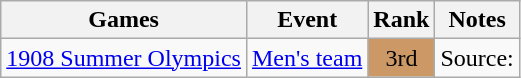<table class="wikitable" style=" text-align:center;">
<tr>
<th>Games</th>
<th>Event</th>
<th>Rank</th>
<th>Notes</th>
</tr>
<tr>
<td><a href='#'>1908 Summer Olympics</a></td>
<td><a href='#'>Men's team</a></td>
<td style=background-color:#cc9966>3rd</td>
<td>Source: </td>
</tr>
</table>
